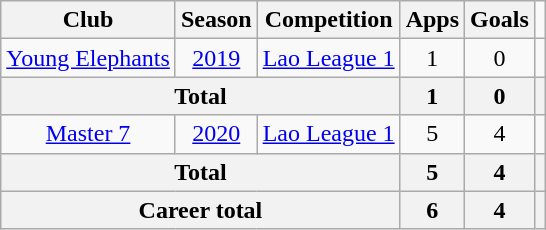<table class="wikitable" style="text-align: center;">
<tr>
<th>Club</th>
<th>Season</th>
<th>Competition</th>
<th>Apps</th>
<th>Goals</th>
</tr>
<tr>
<td><a href='#'>Young Elephants</a></td>
<td><a href='#'>2019</a></td>
<td><a href='#'>Lao League 1</a></td>
<td>1</td>
<td>0</td>
<td></td>
</tr>
<tr>
<th colspan="3">Total</th>
<th>1</th>
<th>0</th>
<th></th>
</tr>
<tr>
<td><a href='#'>Master 7</a></td>
<td><a href='#'>2020</a></td>
<td><a href='#'>Lao League 1</a></td>
<td>5</td>
<td>4</td>
<td></td>
</tr>
<tr>
<th colspan="3">Total</th>
<th>5</th>
<th>4</th>
<th></th>
</tr>
<tr>
<th colspan="3">Career total</th>
<th>6</th>
<th>4</th>
<th></th>
</tr>
</table>
